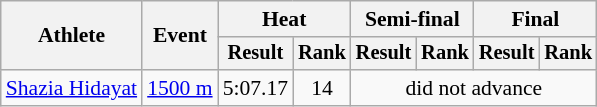<table class=wikitable style=font-size:90%;text-align:center>
<tr>
<th rowspan=2>Athlete</th>
<th rowspan=2>Event</th>
<th colspan=2>Heat</th>
<th colspan=2>Semi-final</th>
<th colspan=2>Final</th>
</tr>
<tr style=font-size:95%>
<th>Result</th>
<th>Rank</th>
<th>Result</th>
<th>Rank</th>
<th>Result</th>
<th>Rank</th>
</tr>
<tr>
<td align=left><a href='#'>Shazia Hidayat</a></td>
<td align=left><a href='#'>1500 m</a></td>
<td>5:07.17</td>
<td>14</td>
<td colspan=6>did not advance</td>
</tr>
</table>
